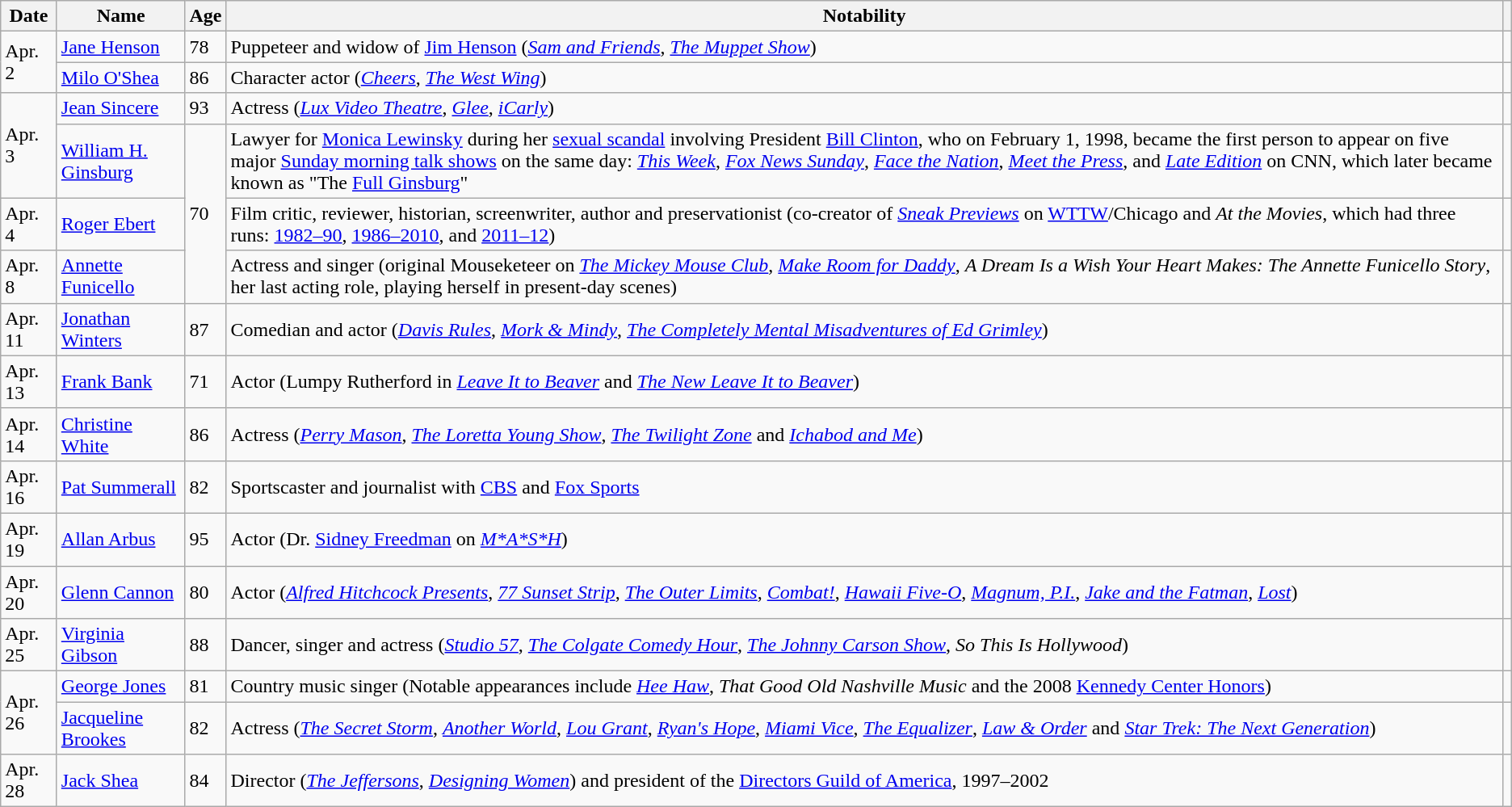<table class="wikitable sortable">
<tr ">
<th>Date</th>
<th>Name</th>
<th>Age</th>
<th>Notability</th>
<th class="unsortable"></th>
</tr>
<tr>
<td rowspan=2>Apr. 2</td>
<td><a href='#'>Jane Henson</a></td>
<td>78</td>
<td>Puppeteer and widow of <a href='#'>Jim Henson</a> (<em><a href='#'>Sam and Friends</a></em>, <em><a href='#'>The Muppet Show</a></em>)</td>
<td></td>
</tr>
<tr>
<td><a href='#'>Milo O'Shea</a></td>
<td>86</td>
<td>Character actor (<em><a href='#'>Cheers</a></em>, <em><a href='#'>The West Wing</a></em>)</td>
<td></td>
</tr>
<tr>
<td rowspan="2">Apr. 3</td>
<td><a href='#'>Jean Sincere</a></td>
<td>93</td>
<td>Actress (<em><a href='#'>Lux Video Theatre</a></em>, <em><a href='#'>Glee</a></em>, <em><a href='#'>iCarly</a></em>)</td>
<td></td>
</tr>
<tr>
<td><a href='#'>William H. Ginsburg</a></td>
<td rowspan="3">70</td>
<td>Lawyer for <a href='#'>Monica Lewinsky</a> during her <a href='#'>sexual scandal</a> involving President <a href='#'>Bill Clinton</a>, who on February 1, 1998, became the first person to appear on five major <a href='#'>Sunday morning talk shows</a> on the same day: <em><a href='#'>This Week</a></em>, <em><a href='#'>Fox News Sunday</a></em>, <em><a href='#'>Face the Nation</a></em>, <em><a href='#'>Meet the Press</a></em>, and <em><a href='#'>Late Edition</a></em> on CNN, which later became known as "The <a href='#'>Full Ginsburg</a>"</td>
<td></td>
</tr>
<tr>
<td>Apr. 4</td>
<td><a href='#'>Roger Ebert</a></td>
<td>Film critic, reviewer, historian, screenwriter, author and preservationist (co-creator of <em><a href='#'>Sneak Previews</a></em> on <a href='#'>WTTW</a>/Chicago and <em>At the Movies</em>, which had three runs: <a href='#'>1982–90</a>, <a href='#'>1986–2010</a>, and <a href='#'>2011–12</a>)</td>
<td></td>
</tr>
<tr>
<td>Apr. 8</td>
<td><a href='#'>Annette Funicello</a></td>
<td>Actress and singer (original Mouseketeer on <em><a href='#'>The Mickey Mouse Club</a></em>, <em><a href='#'>Make Room for Daddy</a></em>, <em>A Dream Is a Wish Your Heart Makes: The Annette Funicello Story</em>, her last acting role, playing herself in present-day scenes)</td>
<td></td>
</tr>
<tr>
<td>Apr. 11</td>
<td><a href='#'>Jonathan Winters</a></td>
<td>87</td>
<td>Comedian and actor (<em><a href='#'>Davis Rules</a></em>, <em><a href='#'>Mork & Mindy</a></em>, <em><a href='#'>The Completely Mental Misadventures of Ed Grimley</a></em>)</td>
<td></td>
</tr>
<tr>
<td>Apr. 13</td>
<td><a href='#'>Frank Bank</a></td>
<td>71</td>
<td>Actor (Lumpy Rutherford in <em><a href='#'>Leave It to Beaver</a></em> and <em><a href='#'>The New Leave It to Beaver</a></em>)</td>
<td></td>
</tr>
<tr>
<td>Apr. 14</td>
<td><a href='#'>Christine White</a></td>
<td>86</td>
<td>Actress (<em><a href='#'>Perry Mason</a></em>, <em><a href='#'>The Loretta Young Show</a></em>, <em><a href='#'>The Twilight Zone</a></em> and <em><a href='#'>Ichabod and Me</a></em>)</td>
<td></td>
</tr>
<tr>
<td>Apr. 16</td>
<td><a href='#'>Pat Summerall</a></td>
<td>82</td>
<td>Sportscaster and journalist with <a href='#'>CBS</a> and <a href='#'>Fox Sports</a></td>
<td></td>
</tr>
<tr>
<td>Apr. 19</td>
<td><a href='#'>Allan Arbus</a></td>
<td>95</td>
<td>Actor (Dr. <a href='#'>Sidney Freedman</a> on <em><a href='#'>M*A*S*H</a></em>)</td>
<td></td>
</tr>
<tr>
<td>Apr. 20</td>
<td><a href='#'>Glenn Cannon</a></td>
<td>80</td>
<td>Actor (<em><a href='#'>Alfred Hitchcock Presents</a></em>, <em><a href='#'>77 Sunset Strip</a></em>, <em><a href='#'>The Outer Limits</a></em>, <em><a href='#'>Combat!</a></em>, <em><a href='#'>Hawaii Five-O</a></em>, <em><a href='#'>Magnum, P.I.</a></em>, <em><a href='#'>Jake and the Fatman</a></em>, <em><a href='#'>Lost</a></em>)</td>
<td></td>
</tr>
<tr>
<td>Apr. 25</td>
<td><a href='#'>Virginia Gibson</a></td>
<td>88</td>
<td>Dancer, singer and actress (<em><a href='#'>Studio 57</a></em>, <em><a href='#'>The Colgate Comedy Hour</a></em>, <em><a href='#'>The Johnny Carson Show</a></em>, <em>So This Is Hollywood</em>)</td>
<td></td>
</tr>
<tr>
<td rowspan="2">Apr. 26</td>
<td><a href='#'>George Jones</a></td>
<td>81</td>
<td>Country music singer (Notable appearances include <em><a href='#'>Hee Haw</a></em>, <em>That Good Old Nashville Music</em> and the 2008 <a href='#'>Kennedy Center Honors</a>)</td>
<td></td>
</tr>
<tr>
<td><a href='#'>Jacqueline Brookes</a></td>
<td>82</td>
<td>Actress (<em><a href='#'>The Secret Storm</a></em>, <em><a href='#'>Another World</a></em>, <em><a href='#'>Lou Grant</a></em>, <em><a href='#'>Ryan's Hope</a></em>, <em><a href='#'>Miami Vice</a></em>, <em><a href='#'>The Equalizer</a></em>, <em><a href='#'>Law & Order</a></em> and <em><a href='#'>Star Trek: The Next Generation</a></em>)</td>
<td></td>
</tr>
<tr>
<td>Apr. 28</td>
<td><a href='#'>Jack Shea</a></td>
<td>84</td>
<td>Director (<em><a href='#'>The Jeffersons</a></em>, <em><a href='#'>Designing Women</a></em>) and president of the <a href='#'>Directors Guild of America</a>, 1997–2002</td>
<td></td>
</tr>
</table>
